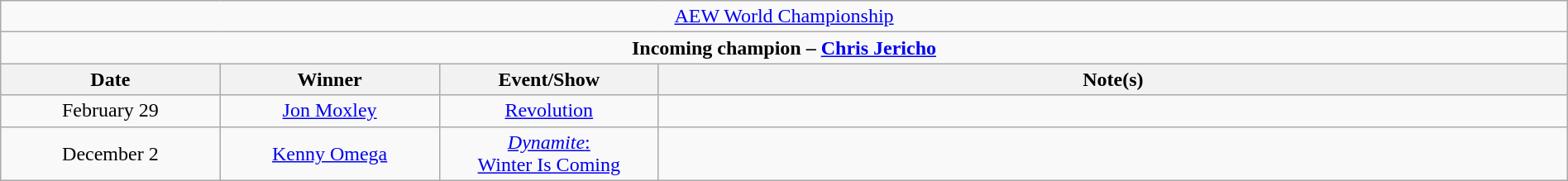<table class="wikitable" style="text-align:center; width:100%;">
<tr>
<td colspan="4" style="text-align: center;"><a href='#'>AEW World Championship</a></td>
</tr>
<tr>
<td colspan="4" style="text-align: center;"><strong>Incoming champion – <a href='#'>Chris Jericho</a></strong></td>
</tr>
<tr>
<th width=14%>Date</th>
<th width=14%>Winner</th>
<th width=14%>Event/Show</th>
<th width=58%>Note(s)</th>
</tr>
<tr>
<td>February 29</td>
<td><a href='#'>Jon Moxley</a></td>
<td><a href='#'>Revolution</a></td>
<td></td>
</tr>
<tr>
<td>December 2</td>
<td><a href='#'>Kenny Omega</a></td>
<td><a href='#'><em>Dynamite</em>:<br>Winter Is Coming</a></td>
<td></td>
</tr>
</table>
